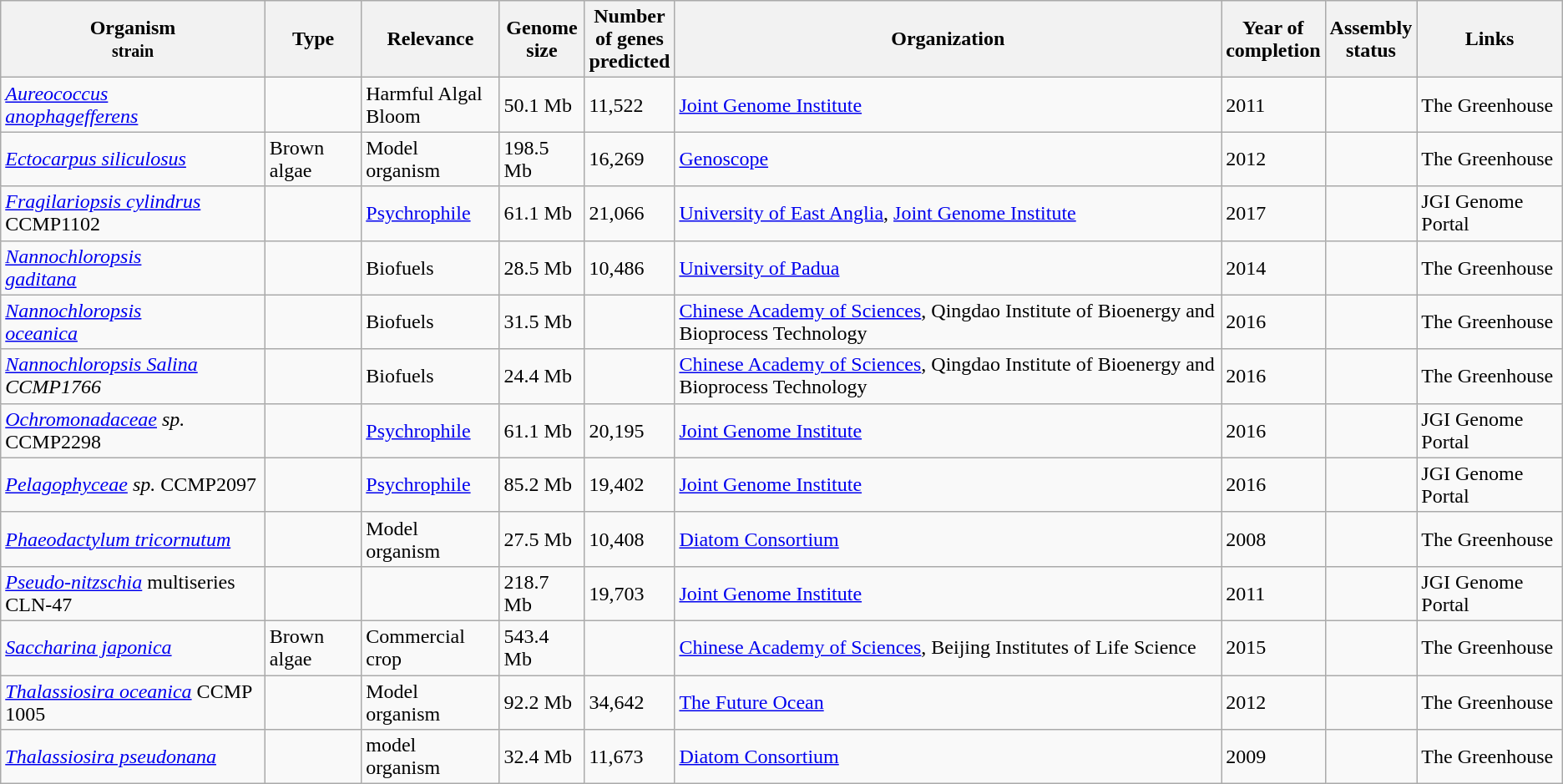<table class="wikitable sortable mw-collapsible">
<tr>
<th>Organism<br><small>strain</small></th>
<th>Type</th>
<th>Relevance</th>
<th>Genome<br>size</th>
<th>Number<br>of genes<br>predicted</th>
<th>Organization</th>
<th>Year of<br>completion</th>
<th>Assembly<br>status</th>
<th>Links</th>
</tr>
<tr>
<td><em><a href='#'>Aureococcus</a></em><br><em><a href='#'>anophagefferens</a></em></td>
<td></td>
<td>Harmful Algal<br>Bloom</td>
<td>50.1 Mb</td>
<td>11,522</td>
<td><a href='#'>Joint Genome Institute</a></td>
<td>2011</td>
<td></td>
<td>The Greenhouse</td>
</tr>
<tr>
<td><em><a href='#'>Ectocarpus siliculosus</a></em></td>
<td>Brown algae</td>
<td>Model organism</td>
<td>198.5 Mb</td>
<td>16,269</td>
<td><a href='#'>Genoscope</a></td>
<td>2012</td>
<td></td>
<td>The Greenhouse</td>
</tr>
<tr>
<td><em><a href='#'>Fragilariopsis cylindrus</a></em> CCMP1102</td>
<td></td>
<td><a href='#'>Psychrophile</a></td>
<td>61.1 Mb</td>
<td>21,066</td>
<td><a href='#'>University of East Anglia</a>, <a href='#'>Joint Genome Institute</a></td>
<td>2017</td>
<td></td>
<td>JGI Genome Portal</td>
</tr>
<tr>
<td><em><a href='#'>Nannochloropsis</a></em><br><em><a href='#'>gaditana</a></em></td>
<td></td>
<td>Biofuels</td>
<td>28.5 Mb</td>
<td>10,486</td>
<td><a href='#'>University of Padua</a></td>
<td>2014</td>
<td></td>
<td>The Greenhouse</td>
</tr>
<tr>
<td><em><a href='#'>Nannochloropsis</a></em><br><em><a href='#'>oceanica</a></em></td>
<td></td>
<td>Biofuels</td>
<td>31.5 Mb</td>
<td></td>
<td><a href='#'>Chinese Academy of Sciences</a>, Qingdao Institute of Bioenergy and Bioprocess Technology</td>
<td>2016</td>
<td></td>
<td>The Greenhouse</td>
</tr>
<tr>
<td><em><a href='#'>Nannochloropsis Salina</a> CCMP1766</em></td>
<td></td>
<td>Biofuels</td>
<td>24.4 Mb</td>
<td></td>
<td><a href='#'>Chinese Academy of Sciences</a>, Qingdao Institute of Bioenergy and Bioprocess Technology</td>
<td>2016</td>
<td></td>
<td>The Greenhouse</td>
</tr>
<tr>
<td><em><a href='#'>Ochromonadaceae</a> sp.</em> CCMP2298</td>
<td></td>
<td><a href='#'>Psychrophile</a></td>
<td>61.1 Mb</td>
<td>20,195</td>
<td><a href='#'>Joint Genome Institute</a></td>
<td>2016</td>
<td></td>
<td>JGI Genome Portal</td>
</tr>
<tr>
<td><em><a href='#'>Pelagophyceae</a> sp.</em> CCMP2097</td>
<td></td>
<td><a href='#'>Psychrophile</a></td>
<td>85.2 Mb</td>
<td>19,402</td>
<td><a href='#'>Joint Genome Institute</a></td>
<td>2016</td>
<td></td>
<td>JGI Genome Portal</td>
</tr>
<tr>
<td><em><a href='#'>Phaeodactylum tricornutum</a></em></td>
<td></td>
<td>Model organism</td>
<td>27.5 Mb</td>
<td>10,408</td>
<td><a href='#'>Diatom Consortium</a></td>
<td>2008</td>
<td></td>
<td>The Greenhouse</td>
</tr>
<tr>
<td><em><a href='#'>Pseudo-nitzschia</a></em> multiseries CLN-47</td>
<td></td>
<td></td>
<td>218.7 Mb</td>
<td>19,703</td>
<td><a href='#'>Joint Genome Institute</a></td>
<td>2011</td>
<td></td>
<td>JGI Genome Portal</td>
</tr>
<tr>
<td><em><a href='#'>Saccharina japonica</a></em></td>
<td>Brown algae</td>
<td>Commercial crop</td>
<td>543.4 Mb</td>
<td></td>
<td><a href='#'>Chinese Academy of Sciences</a>, Beijing Institutes of Life Science</td>
<td>2015</td>
<td></td>
<td>The Greenhouse</td>
</tr>
<tr>
<td><em><a href='#'>Thalassiosira oceanica</a></em> CCMP 1005</td>
<td></td>
<td>Model organism</td>
<td>92.2 Mb</td>
<td>34,642</td>
<td><a href='#'>The Future Ocean</a></td>
<td>2012</td>
<td></td>
<td>The Greenhouse</td>
</tr>
<tr>
<td><em><a href='#'>Thalassiosira pseudonana</a></em></td>
<td></td>
<td>model organism</td>
<td>32.4 Mb</td>
<td>11,673</td>
<td><a href='#'>Diatom Consortium</a></td>
<td>2009</td>
<td></td>
<td>The Greenhouse</td>
</tr>
</table>
